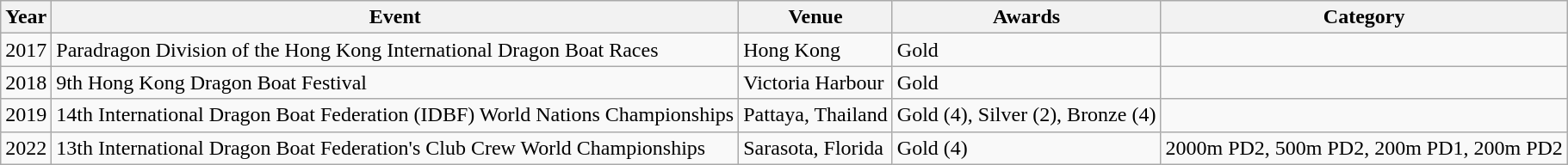<table class="wikitable sortable">
<tr>
<th>Year</th>
<th>Event</th>
<th>Venue</th>
<th>Awards</th>
<th>Category</th>
</tr>
<tr>
<td>2017</td>
<td>Paradragon Division of the Hong Kong International Dragon Boat Races</td>
<td>Hong Kong</td>
<td>Gold</td>
<td></td>
</tr>
<tr>
<td>2018</td>
<td>9th Hong Kong Dragon Boat Festival</td>
<td>Victoria Harbour</td>
<td>Gold</td>
<td></td>
</tr>
<tr>
<td>2019</td>
<td>14th International Dragon Boat Federation (IDBF) World Nations Championships</td>
<td>Pattaya, Thailand</td>
<td>Gold (4), Silver (2), Bronze (4)</td>
<td></td>
</tr>
<tr>
<td>2022</td>
<td>13th International Dragon Boat Federation's Club Crew World Championships</td>
<td>Sarasota, Florida</td>
<td>Gold (4)</td>
<td>2000m PD2, 500m PD2, 200m PD1, 200m PD2</td>
</tr>
</table>
